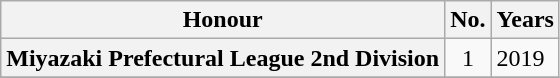<table class="wikitable plainrowheaders">
<tr>
<th scope=col>Honour</th>
<th scope=col>No.</th>
<th scope=col>Years</th>
</tr>
<tr>
<th scope=row>Miyazaki Prefectural League 2nd Division</th>
<td align="center">1</td>
<td>2019</td>
</tr>
<tr>
</tr>
</table>
